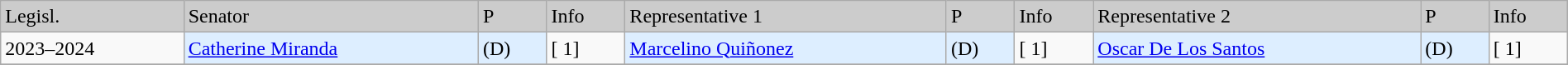<table class=wikitable width="100%" border="1">
<tr style="background-color:#cccccc;">
<td>Legisl.</td>
<td>Senator</td>
<td>P</td>
<td>Info</td>
<td>Representative 1</td>
<td>P</td>
<td>Info</td>
<td>Representative 2</td>
<td>P</td>
<td>Info</td>
</tr>
<tr>
<td>2023–2024</td>
<td style="background:#DDEEFF"><a href='#'>Catherine Miranda</a></td>
<td style="background:#DDEEFF">(D)</td>
<td>[ 1]</td>
<td style="background:#DDEEFF"><a href='#'>Marcelino Quiñonez</a></td>
<td style="background:#DDEEFF">(D)</td>
<td>[ 1]</td>
<td style="background:#DDEEFF"><a href='#'>Oscar De Los Santos</a></td>
<td style="background:#DDEEFF">(D)</td>
<td>[ 1]</td>
</tr>
<tr>
</tr>
</table>
